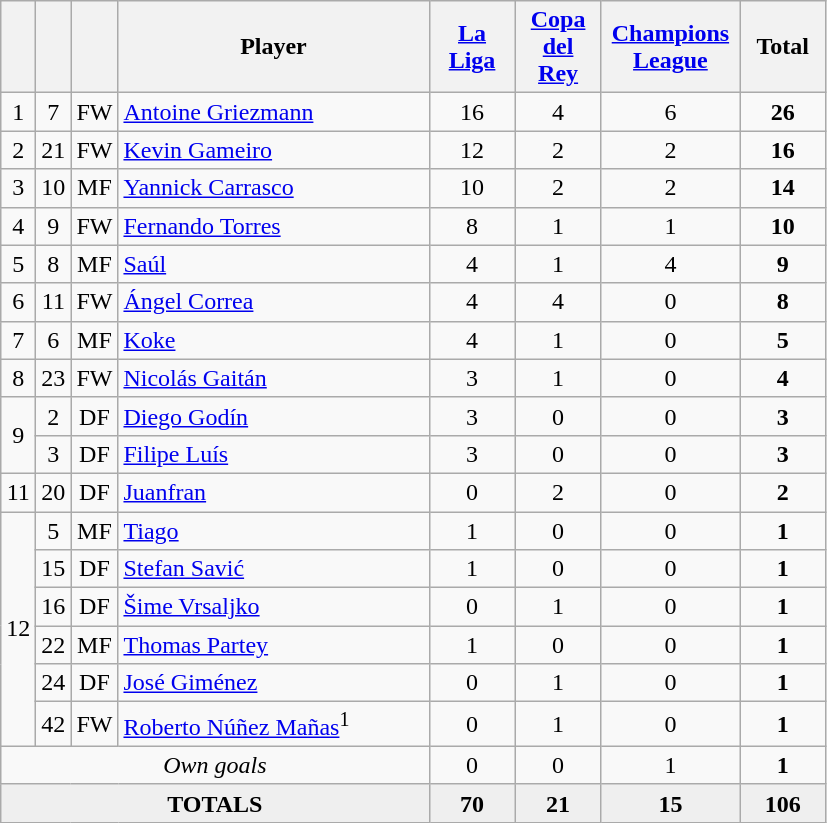<table class="wikitable sortable" style="text-align:center">
<tr>
<th width=10></th>
<th width=10></th>
<th width=10></th>
<th width=200>Player</th>
<th width=50><a href='#'>La Liga</a></th>
<th width=50><a href='#'>Copa del Rey</a></th>
<th width=85px><a href='#'>Champions League</a></th>
<th width=50>Total</th>
</tr>
<tr>
<td>1</td>
<td>7</td>
<td>FW</td>
<td align=left> <a href='#'>Antoine Griezmann</a></td>
<td>16</td>
<td>4</td>
<td>6</td>
<td><strong>26</strong></td>
</tr>
<tr>
<td>2</td>
<td>21</td>
<td>FW</td>
<td align=left> <a href='#'>Kevin Gameiro</a></td>
<td>12</td>
<td>2</td>
<td>2</td>
<td><strong>16</strong></td>
</tr>
<tr>
<td>3</td>
<td>10</td>
<td>MF</td>
<td align=left> <a href='#'>Yannick Carrasco</a></td>
<td>10</td>
<td>2</td>
<td>2</td>
<td><strong>14</strong></td>
</tr>
<tr>
<td>4</td>
<td>9</td>
<td>FW</td>
<td align=left> <a href='#'>Fernando Torres</a></td>
<td>8</td>
<td>1</td>
<td>1</td>
<td><strong>10</strong></td>
</tr>
<tr>
<td>5</td>
<td>8</td>
<td>MF</td>
<td align=left> <a href='#'>Saúl</a></td>
<td>4</td>
<td>1</td>
<td>4</td>
<td><strong>9</strong></td>
</tr>
<tr>
<td>6</td>
<td>11</td>
<td>FW</td>
<td align=left> <a href='#'>Ángel Correa</a></td>
<td>4</td>
<td>4</td>
<td>0</td>
<td><strong>8</strong></td>
</tr>
<tr>
<td>7</td>
<td>6</td>
<td>MF</td>
<td align=left> <a href='#'>Koke</a></td>
<td>4</td>
<td>1</td>
<td>0</td>
<td><strong>5</strong></td>
</tr>
<tr>
<td>8</td>
<td>23</td>
<td>FW</td>
<td align=left> <a href='#'>Nicolás Gaitán</a></td>
<td>3</td>
<td>1</td>
<td>0</td>
<td><strong>4</strong></td>
</tr>
<tr>
<td rowspan="2">9</td>
<td>2</td>
<td>DF</td>
<td align=left> <a href='#'>Diego Godín</a></td>
<td>3</td>
<td>0</td>
<td>0</td>
<td><strong>3</strong></td>
</tr>
<tr>
<td>3</td>
<td>DF</td>
<td align=left> <a href='#'>Filipe Luís</a></td>
<td>3</td>
<td>0</td>
<td>0</td>
<td><strong>3</strong></td>
</tr>
<tr>
<td>11</td>
<td>20</td>
<td>DF</td>
<td align=left> <a href='#'>Juanfran</a></td>
<td>0</td>
<td>2</td>
<td>0</td>
<td><strong>2</strong></td>
</tr>
<tr>
<td rowspan="6">12</td>
<td>5</td>
<td>MF</td>
<td align=left> <a href='#'>Tiago</a></td>
<td>1</td>
<td>0</td>
<td>0</td>
<td><strong>1</strong></td>
</tr>
<tr>
<td>15</td>
<td>DF</td>
<td align=left> <a href='#'>Stefan Savić</a></td>
<td>1</td>
<td>0</td>
<td>0</td>
<td><strong>1</strong></td>
</tr>
<tr>
<td>16</td>
<td>DF</td>
<td align=left> <a href='#'>Šime Vrsaljko</a></td>
<td>0</td>
<td>1</td>
<td>0</td>
<td><strong>1</strong></td>
</tr>
<tr>
<td>22</td>
<td>MF</td>
<td align=left> <a href='#'>Thomas Partey</a></td>
<td>1</td>
<td>0</td>
<td>0</td>
<td><strong>1</strong></td>
</tr>
<tr>
<td>24</td>
<td>DF</td>
<td align=left> <a href='#'>José Giménez</a></td>
<td>0</td>
<td>1</td>
<td>0</td>
<td><strong>1</strong></td>
</tr>
<tr>
<td>42</td>
<td>FW</td>
<td align=left> <a href='#'>Roberto Núñez Mañas</a><sup>1</sup></td>
<td>0</td>
<td>1</td>
<td>0</td>
<td><strong>1</strong></td>
</tr>
<tr>
<td colspan="4"><em>Own goals</em></td>
<td>0</td>
<td>0</td>
<td>1</td>
<td><strong>1</strong></td>
</tr>
<tr bgcolor="#EFEFEF">
<td colspan=4><strong>TOTALS</strong></td>
<td><strong>70</strong></td>
<td><strong>21</strong></td>
<td><strong>15</strong></td>
<td><strong>106</strong></td>
</tr>
</table>
